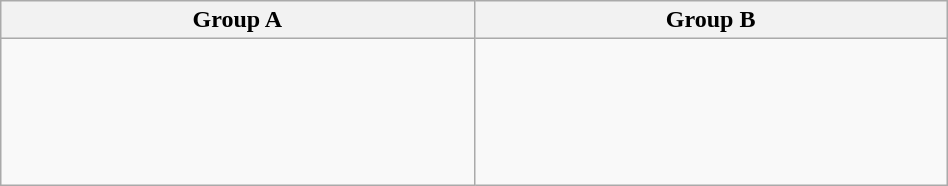<table class="wikitable" width=50%>
<tr>
<th width=50%>Group A</th>
<th width=50%>Group B</th>
</tr>
<tr>
<td valign=top><br><br>
<br>
<br>
<br>
</td>
<td valign=top><br><br>
<br>
<br>
<br>
</td>
</tr>
</table>
